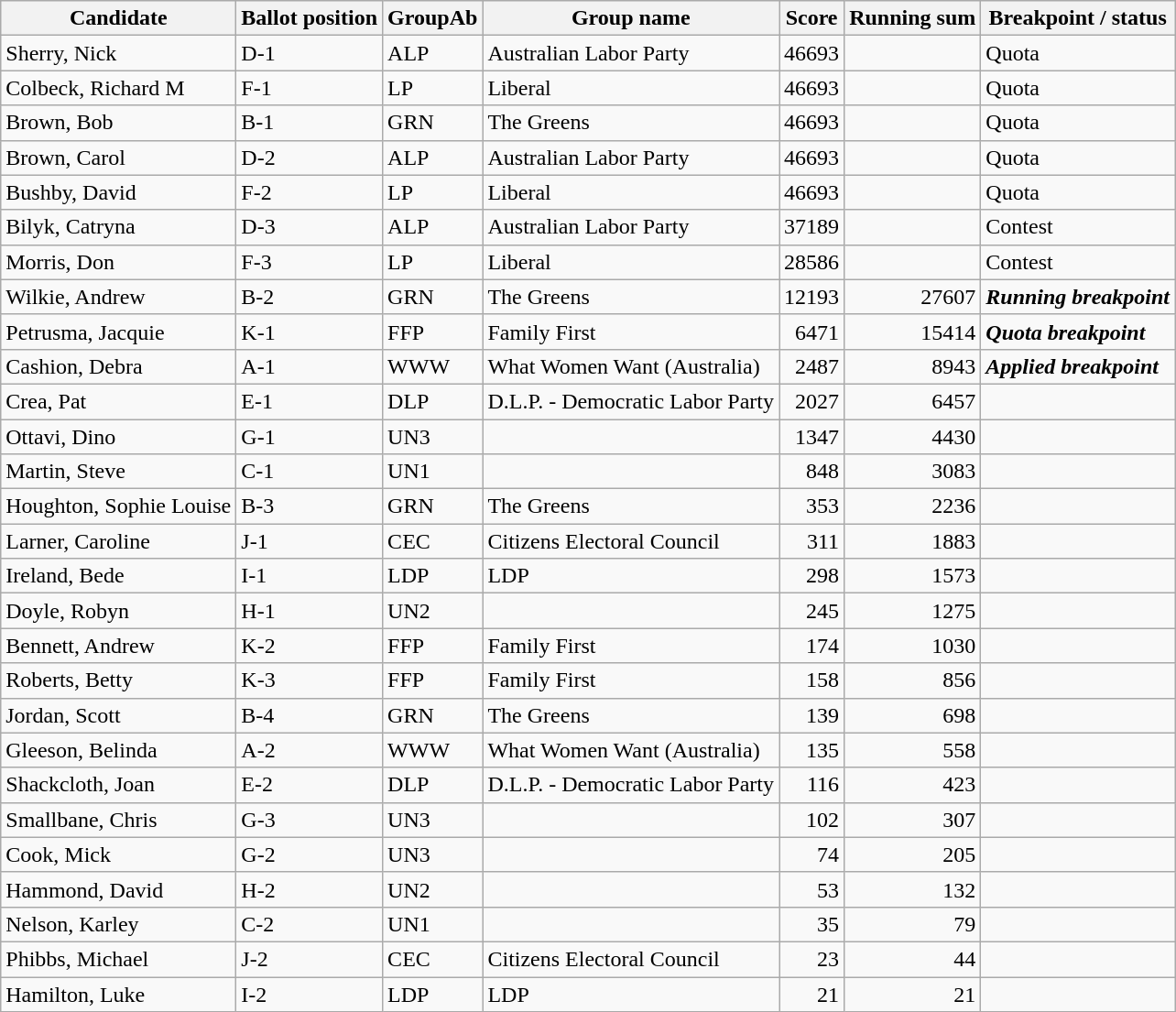<table class="wikitable">
<tr>
<th>Candidate</th>
<th>Ballot position</th>
<th>GroupAb</th>
<th>Group name</th>
<th>Score</th>
<th>Running sum</th>
<th>Breakpoint / status</th>
</tr>
<tr>
<td>Sherry, Nick</td>
<td>D-1</td>
<td>ALP</td>
<td>Australian Labor Party</td>
<td style="text-align:right">46693</td>
<td></td>
<td>Quota</td>
</tr>
<tr>
<td>Colbeck, Richard M</td>
<td>F-1</td>
<td>LP</td>
<td>Liberal</td>
<td style="text-align:right">46693</td>
<td></td>
<td>Quota</td>
</tr>
<tr>
<td>Brown, Bob</td>
<td>B-1</td>
<td>GRN</td>
<td>The Greens</td>
<td style="text-align:right">46693</td>
<td></td>
<td>Quota</td>
</tr>
<tr>
<td>Brown, Carol</td>
<td>D-2</td>
<td>ALP</td>
<td>Australian Labor Party</td>
<td style="text-align:right">46693</td>
<td></td>
<td>Quota</td>
</tr>
<tr>
<td>Bushby, David</td>
<td>F-2</td>
<td>LP</td>
<td>Liberal</td>
<td style="text-align:right">46693</td>
<td></td>
<td>Quota</td>
</tr>
<tr>
<td>Bilyk, Catryna</td>
<td>D-3</td>
<td>ALP</td>
<td>Australian Labor Party</td>
<td style="text-align:right">37189</td>
<td></td>
<td>Contest</td>
</tr>
<tr>
<td>Morris, Don</td>
<td>F-3</td>
<td>LP</td>
<td>Liberal</td>
<td style="text-align:right">28586</td>
<td></td>
<td>Contest</td>
</tr>
<tr>
<td>Wilkie, Andrew</td>
<td>B-2</td>
<td>GRN</td>
<td>The Greens</td>
<td style="text-align:right">12193</td>
<td style="text-align:right">27607</td>
<td><strong><em>Running breakpoint</em></strong></td>
</tr>
<tr>
<td>Petrusma, Jacquie</td>
<td>K-1</td>
<td>FFP</td>
<td>Family First</td>
<td style="text-align:right">6471</td>
<td style="text-align:right">15414</td>
<td><strong><em>Quota breakpoint</em></strong></td>
</tr>
<tr>
<td>Cashion, Debra</td>
<td>A-1</td>
<td>WWW</td>
<td>What Women Want (Australia)</td>
<td style="text-align:right">2487</td>
<td style="text-align:right">8943</td>
<td><strong><em>Applied breakpoint</em></strong></td>
</tr>
<tr>
<td>Crea, Pat</td>
<td>E-1</td>
<td>DLP</td>
<td>D.L.P. - Democratic Labor Party</td>
<td style="text-align:right">2027</td>
<td style="text-align:right">6457</td>
<td></td>
</tr>
<tr>
<td>Ottavi, Dino</td>
<td>G-1</td>
<td>UN3</td>
<td></td>
<td style="text-align:right">1347</td>
<td style="text-align:right">4430</td>
<td></td>
</tr>
<tr>
<td>Martin, Steve</td>
<td>C-1</td>
<td>UN1</td>
<td></td>
<td style="text-align:right">848</td>
<td style="text-align:right">3083</td>
<td></td>
</tr>
<tr>
<td>Houghton, Sophie Louise</td>
<td>B-3</td>
<td>GRN</td>
<td>The Greens</td>
<td style="text-align:right">353</td>
<td style="text-align:right">2236</td>
<td></td>
</tr>
<tr>
<td>Larner, Caroline</td>
<td>J-1</td>
<td>CEC</td>
<td>Citizens Electoral Council</td>
<td style="text-align:right">311</td>
<td style="text-align:right">1883</td>
<td></td>
</tr>
<tr>
<td>Ireland, Bede</td>
<td>I-1</td>
<td>LDP</td>
<td>LDP</td>
<td style="text-align:right">298</td>
<td style="text-align:right">1573</td>
<td></td>
</tr>
<tr>
<td>Doyle, Robyn</td>
<td>H-1</td>
<td>UN2</td>
<td></td>
<td style="text-align:right">245</td>
<td style="text-align:right">1275</td>
<td></td>
</tr>
<tr>
<td>Bennett, Andrew</td>
<td>K-2</td>
<td>FFP</td>
<td>Family First</td>
<td style="text-align:right">174</td>
<td style="text-align:right">1030</td>
<td></td>
</tr>
<tr>
<td>Roberts, Betty</td>
<td>K-3</td>
<td>FFP</td>
<td>Family First</td>
<td style="text-align:right">158</td>
<td style="text-align:right">856</td>
<td></td>
</tr>
<tr>
<td>Jordan, Scott</td>
<td>B-4</td>
<td>GRN</td>
<td>The Greens</td>
<td style="text-align:right">139</td>
<td style="text-align:right">698</td>
<td></td>
</tr>
<tr>
<td>Gleeson, Belinda</td>
<td>A-2</td>
<td>WWW</td>
<td>What Women Want (Australia)</td>
<td style="text-align:right">135</td>
<td style="text-align:right">558</td>
<td></td>
</tr>
<tr>
<td>Shackcloth, Joan</td>
<td>E-2</td>
<td>DLP</td>
<td>D.L.P. - Democratic Labor Party</td>
<td style="text-align:right">116</td>
<td style="text-align:right">423</td>
<td></td>
</tr>
<tr>
<td>Smallbane, Chris</td>
<td>G-3</td>
<td>UN3</td>
<td></td>
<td style="text-align:right">102</td>
<td style="text-align:right">307</td>
<td></td>
</tr>
<tr>
<td>Cook, Mick</td>
<td>G-2</td>
<td>UN3</td>
<td></td>
<td style="text-align:right">74</td>
<td style="text-align:right">205</td>
<td></td>
</tr>
<tr>
<td>Hammond, David</td>
<td>H-2</td>
<td>UN2</td>
<td></td>
<td style="text-align:right">53</td>
<td style="text-align:right">132</td>
<td></td>
</tr>
<tr>
<td>Nelson, Karley</td>
<td>C-2</td>
<td>UN1</td>
<td></td>
<td style="text-align:right">35</td>
<td style="text-align:right">79</td>
<td></td>
</tr>
<tr>
<td>Phibbs, Michael</td>
<td>J-2</td>
<td>CEC</td>
<td>Citizens Electoral Council</td>
<td style="text-align:right">23</td>
<td style="text-align:right">44</td>
<td></td>
</tr>
<tr>
<td>Hamilton, Luke</td>
<td>I-2</td>
<td>LDP</td>
<td>LDP</td>
<td style="text-align:right">21</td>
<td style="text-align:right">21</td>
<td></td>
</tr>
</table>
